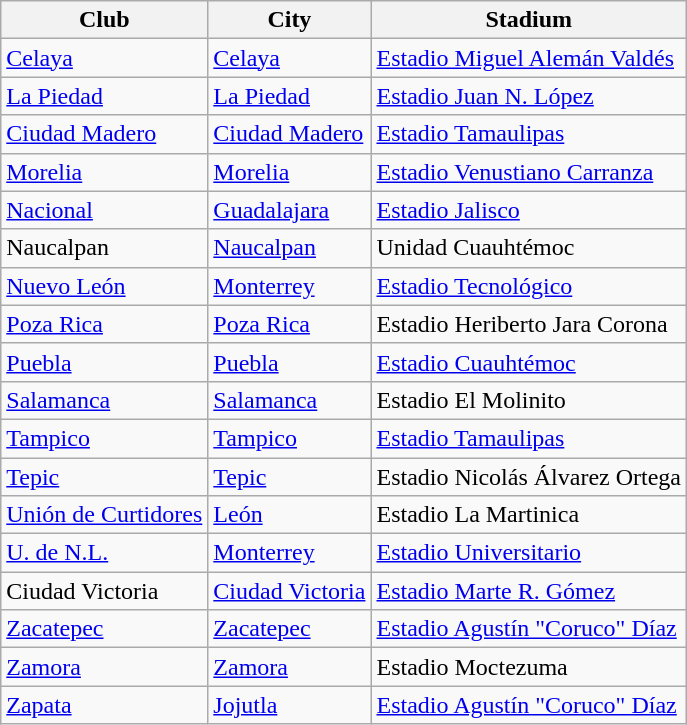<table class="wikitable sortable">
<tr>
<th>Club</th>
<th>City</th>
<th>Stadium</th>
</tr>
<tr>
<td><a href='#'>Celaya</a></td>
<td><a href='#'>Celaya</a></td>
<td><a href='#'>Estadio Miguel Alemán Valdés</a></td>
</tr>
<tr>
<td><a href='#'>La Piedad</a></td>
<td><a href='#'>La Piedad</a></td>
<td><a href='#'>Estadio Juan N. López</a></td>
</tr>
<tr>
<td><a href='#'>Ciudad Madero</a></td>
<td><a href='#'>Ciudad Madero</a></td>
<td><a href='#'>Estadio Tamaulipas</a></td>
</tr>
<tr>
<td><a href='#'>Morelia</a></td>
<td><a href='#'>Morelia</a></td>
<td><a href='#'>Estadio Venustiano Carranza</a></td>
</tr>
<tr>
<td><a href='#'>Nacional</a></td>
<td><a href='#'>Guadalajara</a></td>
<td><a href='#'>Estadio Jalisco</a></td>
</tr>
<tr>
<td>Naucalpan</td>
<td><a href='#'>Naucalpan</a></td>
<td>Unidad Cuauhtémoc</td>
</tr>
<tr>
<td><a href='#'>Nuevo León</a></td>
<td><a href='#'>Monterrey</a></td>
<td><a href='#'>Estadio Tecnológico</a></td>
</tr>
<tr>
<td><a href='#'>Poza Rica</a></td>
<td><a href='#'>Poza Rica</a></td>
<td>Estadio Heriberto Jara Corona</td>
</tr>
<tr>
<td><a href='#'>Puebla</a></td>
<td><a href='#'>Puebla</a></td>
<td><a href='#'>Estadio Cuauhtémoc</a></td>
</tr>
<tr>
<td><a href='#'>Salamanca</a></td>
<td><a href='#'>Salamanca</a></td>
<td>Estadio El Molinito</td>
</tr>
<tr>
<td><a href='#'>Tampico</a></td>
<td><a href='#'>Tampico</a></td>
<td><a href='#'>Estadio Tamaulipas</a></td>
</tr>
<tr>
<td><a href='#'>Tepic</a></td>
<td><a href='#'>Tepic</a></td>
<td>Estadio Nicolás Álvarez Ortega</td>
</tr>
<tr>
<td><a href='#'>Unión de Curtidores</a></td>
<td><a href='#'>León</a></td>
<td>Estadio La Martinica</td>
</tr>
<tr>
<td><a href='#'>U. de N.L.</a></td>
<td><a href='#'>Monterrey</a></td>
<td><a href='#'>Estadio Universitario</a></td>
</tr>
<tr>
<td>Ciudad Victoria</td>
<td><a href='#'>Ciudad Victoria</a></td>
<td><a href='#'>Estadio Marte R. Gómez</a></td>
</tr>
<tr>
<td><a href='#'>Zacatepec</a></td>
<td><a href='#'>Zacatepec</a></td>
<td><a href='#'>Estadio Agustín "Coruco" Díaz</a></td>
</tr>
<tr>
<td><a href='#'>Zamora</a></td>
<td><a href='#'>Zamora</a></td>
<td>Estadio Moctezuma</td>
</tr>
<tr>
<td><a href='#'>Zapata</a></td>
<td><a href='#'>Jojutla</a></td>
<td><a href='#'>Estadio Agustín "Coruco" Díaz</a></td>
</tr>
</table>
